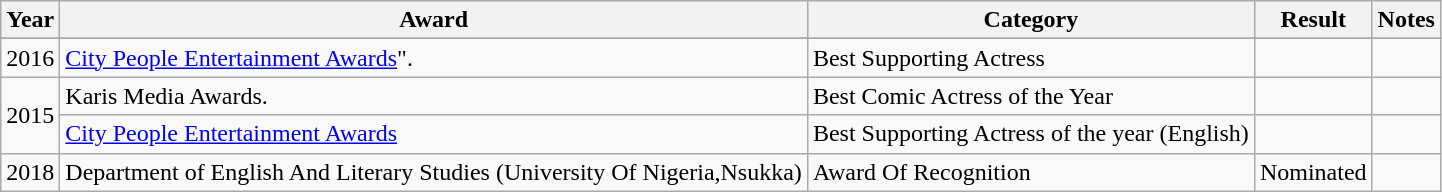<table class="wikitable plainrowheaders sortable">
<tr>
<th>Year</th>
<th>Award</th>
<th>Category</th>
<th>Result</th>
<th>Notes</th>
</tr>
<tr>
</tr>
<tr>
<td rowspan="1">2016</td>
<td><a href='#'>City People Entertainment Awards</a>".</td>
<td>Best Supporting Actress</td>
<td></td>
<td></td>
</tr>
<tr>
<td rowspan="2">2015</td>
<td>Karis Media Awards.</td>
<td>Best Comic Actress of the Year</td>
<td></td>
<td></td>
</tr>
<tr>
<td><a href='#'>City People Entertainment Awards</a></td>
<td>Best Supporting Actress of the year (English)</td>
<td></td>
<td></td>
</tr>
<tr>
<td>2018</td>
<td>Department of English And Literary Studies (University Of Nigeria,Nsukka)</td>
<td>Award Of Recognition</td>
<td>Nominated</td>
</tr>
</table>
